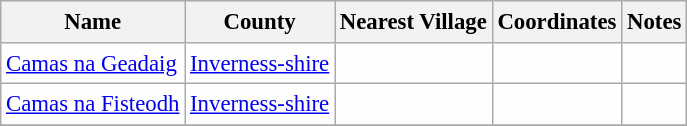<table class="wikitable sortable" style="table-layout:fixed;background-color:#FEFEFE;font-size:95%;padding:0.30em;line-height:1.35em;">
<tr>
<th scope="col">Name</th>
<th scope="col">County</th>
<th scope="col">Nearest Village</th>
<th scope="col" data-sort-type="number">Coordinates</th>
<th scope="col">Notes</th>
</tr>
<tr>
<td><a href='#'>Camas na Geadaig</a></td>
<td><a href='#'>Inverness-shire</a></td>
<td></td>
<td></td>
<td></td>
</tr>
<tr>
<td><a href='#'>Camas na Fisteodh</a></td>
<td><a href='#'>Inverness-shire</a></td>
<td></td>
<td></td>
<td></td>
</tr>
<tr>
</tr>
</table>
